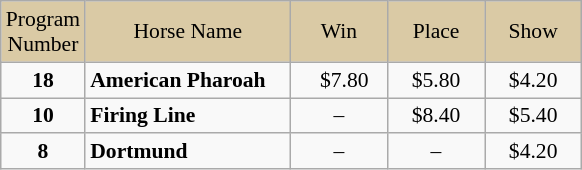<table class = "wikitable sortable" | border="2" cellpadding="0" style="border-collapse: collapse; font-size:90%">
<tr bgcolor="#DACAA5" align="center">
<td width="48px">Program <br> Number</td>
<td width="130px">Horse Name <br></td>
<td width="58px">Win <br></td>
<td width="58px">Place <br></td>
<td width="58px">Show</td>
</tr>
<tr>
<td align=center><strong>18</strong></td>
<td><strong>American Pharoah</strong></td>
<td align=center>  $7.80</td>
<td align=center>$5.80</td>
<td align=center>$4.20</td>
</tr>
<tr>
<td align=center><strong>10</strong></td>
<td><strong>Firing Line</strong></td>
<td align=center>–</td>
<td align=center>$8.40</td>
<td align=center>$5.40</td>
</tr>
<tr>
<td align=center><strong>8</strong></td>
<td><strong>Dortmund</strong></td>
<td align=center>–</td>
<td align=center>–</td>
<td align=center>$4.20</td>
</tr>
</table>
